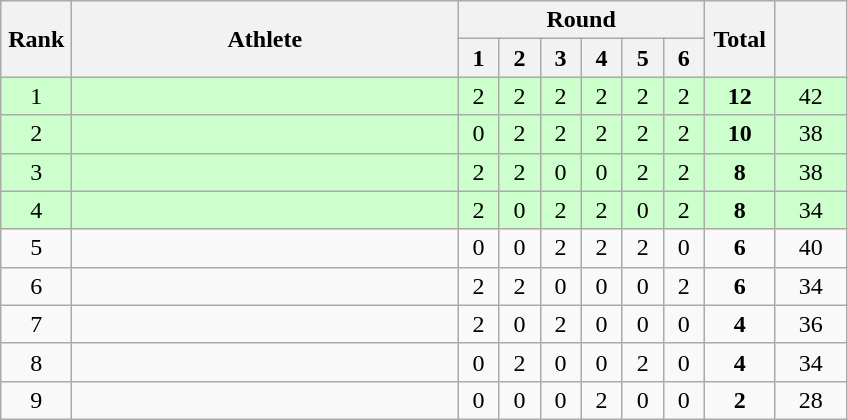<table class=wikitable style="text-align:center">
<tr>
<th rowspan="2" width=40>Rank</th>
<th rowspan="2" width=250>Athlete</th>
<th colspan="6">Round</th>
<th rowspan="2" width=40>Total</th>
<th rowspan="2" width=40></th>
</tr>
<tr>
<th width=20>1</th>
<th width=20>2</th>
<th width=20>3</th>
<th width=20>4</th>
<th width=20>5</th>
<th width=20>6</th>
</tr>
<tr bgcolor="ccffcc">
<td>1</td>
<td align=left></td>
<td>2</td>
<td>2</td>
<td>2</td>
<td>2</td>
<td>2</td>
<td>2</td>
<td><strong>12</strong></td>
<td>42</td>
</tr>
<tr bgcolor="ccffcc">
<td>2</td>
<td align=left></td>
<td>0</td>
<td>2</td>
<td>2</td>
<td>2</td>
<td>2</td>
<td>2</td>
<td><strong>10</strong></td>
<td>38</td>
</tr>
<tr bgcolor="ccffcc">
<td>3</td>
<td align=left></td>
<td>2</td>
<td>2</td>
<td>0</td>
<td>0</td>
<td>2</td>
<td>2</td>
<td><strong>8</strong></td>
<td>38</td>
</tr>
<tr bgcolor="ccffcc">
<td>4</td>
<td align=left></td>
<td>2</td>
<td>0</td>
<td>2</td>
<td>2</td>
<td>0</td>
<td>2</td>
<td><strong>8</strong></td>
<td>34</td>
</tr>
<tr>
<td>5</td>
<td align=left></td>
<td>0</td>
<td>0</td>
<td>2</td>
<td>2</td>
<td>2</td>
<td>0</td>
<td><strong>6</strong></td>
<td>40</td>
</tr>
<tr>
<td>6</td>
<td align=left></td>
<td>2</td>
<td>2</td>
<td>0</td>
<td>0</td>
<td>0</td>
<td>2</td>
<td><strong>6</strong></td>
<td>34</td>
</tr>
<tr>
<td>7</td>
<td align=left></td>
<td>2</td>
<td>0</td>
<td>2</td>
<td>0</td>
<td>0</td>
<td>0</td>
<td><strong>4</strong></td>
<td>36</td>
</tr>
<tr>
<td>8</td>
<td align=left></td>
<td>0</td>
<td>2</td>
<td>0</td>
<td>0</td>
<td>2</td>
<td>0</td>
<td><strong>4</strong></td>
<td>34</td>
</tr>
<tr>
<td>9</td>
<td align=left></td>
<td>0</td>
<td>0</td>
<td>0</td>
<td>2</td>
<td>0</td>
<td>0</td>
<td><strong>2</strong></td>
<td>28</td>
</tr>
</table>
